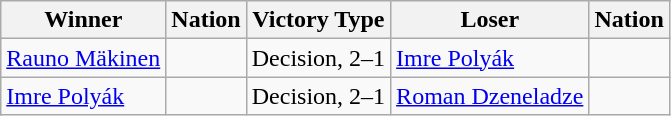<table class="wikitable sortable" style="text-align:left;">
<tr>
<th>Winner</th>
<th>Nation</th>
<th>Victory Type</th>
<th>Loser</th>
<th>Nation</th>
</tr>
<tr>
<td><a href='#'>Rauno Mäkinen</a></td>
<td></td>
<td>Decision, 2–1</td>
<td><a href='#'>Imre Polyák</a></td>
<td></td>
</tr>
<tr>
<td><a href='#'>Imre Polyák</a></td>
<td></td>
<td>Decision, 2–1</td>
<td><a href='#'>Roman Dzeneladze</a></td>
<td></td>
</tr>
</table>
